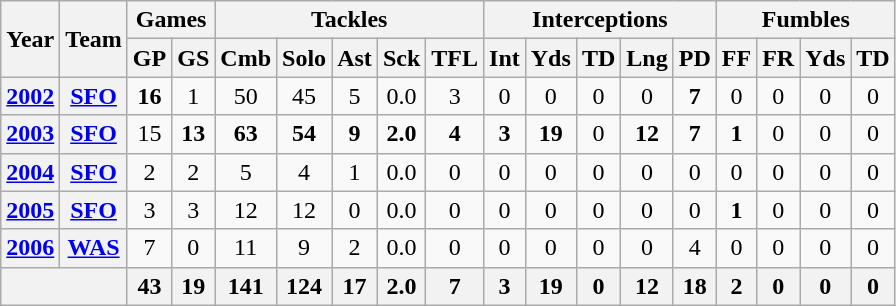<table class="wikitable" style="text-align:center">
<tr>
<th rowspan="2">Year</th>
<th rowspan="2">Team</th>
<th colspan="2">Games</th>
<th colspan="5">Tackles</th>
<th colspan="5">Interceptions</th>
<th colspan="4">Fumbles</th>
</tr>
<tr>
<th>GP</th>
<th>GS</th>
<th>Cmb</th>
<th>Solo</th>
<th>Ast</th>
<th>Sck</th>
<th>TFL</th>
<th>Int</th>
<th>Yds</th>
<th>TD</th>
<th>Lng</th>
<th>PD</th>
<th>FF</th>
<th>FR</th>
<th>Yds</th>
<th>TD</th>
</tr>
<tr>
<th><a href='#'>2002</a></th>
<th><a href='#'>SFO</a></th>
<td><strong>16</strong></td>
<td>1</td>
<td>50</td>
<td>45</td>
<td>5</td>
<td>0.0</td>
<td>3</td>
<td>0</td>
<td>0</td>
<td>0</td>
<td>0</td>
<td><strong>7</strong></td>
<td>0</td>
<td>0</td>
<td>0</td>
<td>0</td>
</tr>
<tr>
<th><a href='#'>2003</a></th>
<th><a href='#'>SFO</a></th>
<td>15</td>
<td><strong>13</strong></td>
<td><strong>63</strong></td>
<td><strong>54</strong></td>
<td><strong>9</strong></td>
<td><strong>2.0</strong></td>
<td><strong>4</strong></td>
<td><strong>3</strong></td>
<td><strong>19</strong></td>
<td>0</td>
<td><strong>12</strong></td>
<td><strong>7</strong></td>
<td><strong>1</strong></td>
<td>0</td>
<td>0</td>
<td>0</td>
</tr>
<tr>
<th><a href='#'>2004</a></th>
<th><a href='#'>SFO</a></th>
<td>2</td>
<td>2</td>
<td>5</td>
<td>4</td>
<td>1</td>
<td>0.0</td>
<td>0</td>
<td>0</td>
<td>0</td>
<td>0</td>
<td>0</td>
<td>0</td>
<td>0</td>
<td>0</td>
<td>0</td>
<td>0</td>
</tr>
<tr>
<th><a href='#'>2005</a></th>
<th><a href='#'>SFO</a></th>
<td>3</td>
<td>3</td>
<td>12</td>
<td>12</td>
<td>0</td>
<td>0.0</td>
<td>0</td>
<td>0</td>
<td>0</td>
<td>0</td>
<td>0</td>
<td>0</td>
<td><strong>1</strong></td>
<td>0</td>
<td>0</td>
<td>0</td>
</tr>
<tr>
<th><a href='#'>2006</a></th>
<th><a href='#'>WAS</a></th>
<td>7</td>
<td>0</td>
<td>11</td>
<td>9</td>
<td>2</td>
<td>0.0</td>
<td>0</td>
<td>0</td>
<td>0</td>
<td>0</td>
<td>0</td>
<td>4</td>
<td>0</td>
<td>0</td>
<td>0</td>
<td>0</td>
</tr>
<tr>
<th colspan="2"></th>
<th>43</th>
<th>19</th>
<th>141</th>
<th>124</th>
<th>17</th>
<th>2.0</th>
<th>7</th>
<th>3</th>
<th>19</th>
<th>0</th>
<th>12</th>
<th>18</th>
<th>2</th>
<th>0</th>
<th>0</th>
<th>0</th>
</tr>
</table>
